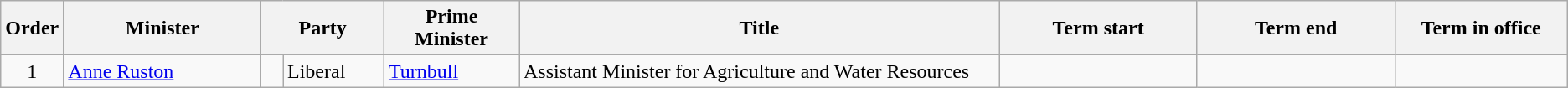<table class="wikitable">
<tr>
<th width=5>Order</th>
<th width=150>Minister</th>
<th width=100 colspan="2">Party</th>
<th width=100>Prime Minister</th>
<th width=375>Title</th>
<th width=150>Term start</th>
<th width=150>Term end</th>
<th width=130>Term in office</th>
</tr>
<tr>
<td align=center>1</td>
<td><a href='#'>Anne Ruston</a></td>
<td> </td>
<td>Liberal</td>
<td><a href='#'>Turnbull</a></td>
<td>Assistant Minister for Agriculture and Water Resources</td>
<td align=center></td>
<td align=center></td>
<td align=right></td>
</tr>
</table>
